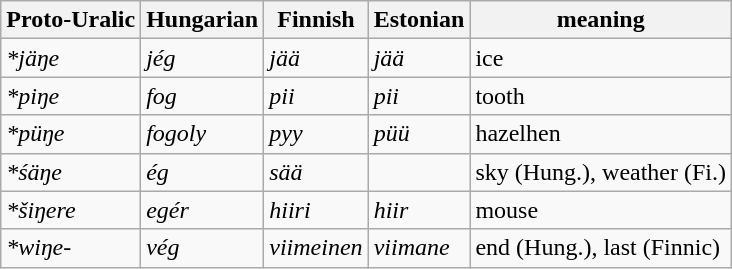<table class="wikitable">
<tr>
<th>Proto-Uralic</th>
<th>Hungarian</th>
<th>Finnish</th>
<th>Estonian</th>
<th>meaning</th>
</tr>
<tr>
<td><em>*jäŋe</em></td>
<td><em>jég</em></td>
<td><em>jää</em></td>
<td><em>jää</em></td>
<td>ice</td>
</tr>
<tr>
<td><em>*piŋe</em></td>
<td><em>fog</em></td>
<td><em>pii</em></td>
<td><em>pii</em></td>
<td>tooth</td>
</tr>
<tr>
<td><em>*püŋe</em></td>
<td><em>fogoly</em></td>
<td><em>pyy</em></td>
<td><em>püü</em></td>
<td>hazelhen</td>
</tr>
<tr>
<td><em>*śäŋe</em></td>
<td><em>ég</em></td>
<td><em>sää</em></td>
<td></td>
<td>sky (Hung.), weather (Fi.)</td>
</tr>
<tr>
<td><em>*šiŋere</em></td>
<td><em>egér</em></td>
<td><em>hiiri</em></td>
<td><em>hiir</em></td>
<td>mouse</td>
</tr>
<tr>
<td><em>*wiŋe-</em></td>
<td><em>vég</em></td>
<td><em>viimeinen</em></td>
<td><em>viimane</em></td>
<td>end (Hung.), last (Finnic)</td>
</tr>
</table>
